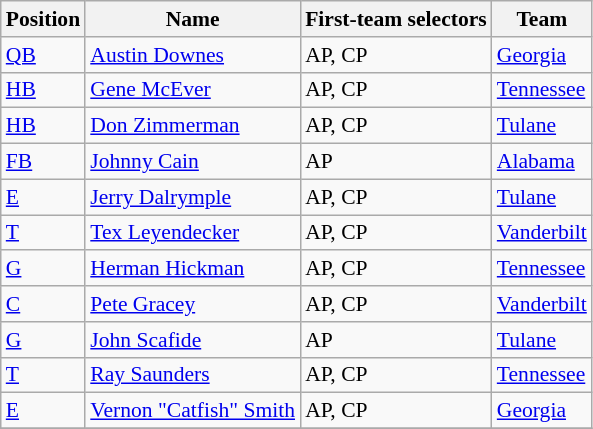<table class="wikitable" style="font-size: 90%">
<tr>
<th>Position</th>
<th>Name</th>
<th>First-team selectors</th>
<th>Team</th>
</tr>
<tr>
<td><a href='#'>QB</a></td>
<td><a href='#'>Austin Downes</a></td>
<td>AP, CP</td>
<td><a href='#'>Georgia</a></td>
</tr>
<tr>
<td><a href='#'>HB</a></td>
<td><a href='#'>Gene McEver</a></td>
<td>AP, CP</td>
<td><a href='#'>Tennessee</a></td>
</tr>
<tr>
<td><a href='#'>HB</a></td>
<td><a href='#'>Don Zimmerman</a></td>
<td>AP, CP</td>
<td><a href='#'>Tulane</a></td>
</tr>
<tr>
<td><a href='#'>FB</a></td>
<td><a href='#'>Johnny Cain</a></td>
<td>AP</td>
<td><a href='#'>Alabama</a></td>
</tr>
<tr>
<td><a href='#'>E</a></td>
<td><a href='#'>Jerry Dalrymple</a></td>
<td>AP, CP</td>
<td><a href='#'>Tulane</a></td>
</tr>
<tr>
<td><a href='#'>T</a></td>
<td><a href='#'>Tex Leyendecker</a></td>
<td>AP, CP</td>
<td><a href='#'>Vanderbilt</a></td>
</tr>
<tr>
<td><a href='#'>G</a></td>
<td><a href='#'>Herman Hickman</a></td>
<td>AP, CP</td>
<td><a href='#'>Tennessee</a></td>
</tr>
<tr>
<td><a href='#'>C</a></td>
<td><a href='#'>Pete Gracey</a></td>
<td>AP, CP</td>
<td><a href='#'>Vanderbilt</a></td>
</tr>
<tr>
<td><a href='#'>G</a></td>
<td><a href='#'>John Scafide</a></td>
<td>AP</td>
<td><a href='#'>Tulane</a></td>
</tr>
<tr>
<td><a href='#'>T</a></td>
<td><a href='#'>Ray Saunders</a></td>
<td>AP, CP</td>
<td><a href='#'>Tennessee</a></td>
</tr>
<tr>
<td><a href='#'>E</a></td>
<td><a href='#'>Vernon "Catfish" Smith</a></td>
<td>AP, CP</td>
<td><a href='#'>Georgia</a></td>
</tr>
<tr>
</tr>
</table>
